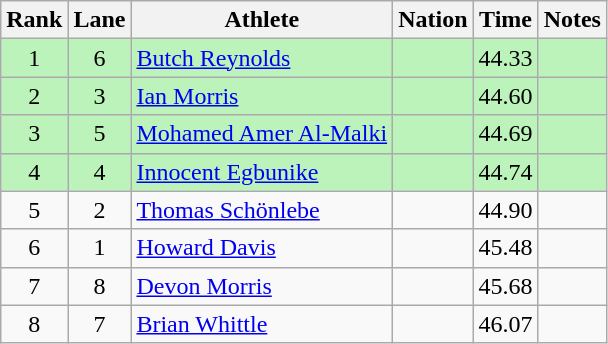<table class="wikitable sortable" style="text-align:center">
<tr>
<th>Rank</th>
<th>Lane</th>
<th>Athlete</th>
<th>Nation</th>
<th>Time</th>
<th>Notes</th>
</tr>
<tr style="background:#bbf3bb;">
<td>1</td>
<td>6</td>
<td align=left><a href='#'>Butch Reynolds</a></td>
<td align=left></td>
<td>44.33</td>
<td></td>
</tr>
<tr style="background:#bbf3bb;">
<td>2</td>
<td>3</td>
<td align=left><a href='#'>Ian Morris</a></td>
<td align=left></td>
<td>44.60</td>
<td></td>
</tr>
<tr style="background:#bbf3bb;">
<td>3</td>
<td>5</td>
<td align=left><a href='#'>Mohamed Amer Al-Malki</a></td>
<td align=left></td>
<td>44.69</td>
<td></td>
</tr>
<tr style="background:#bbf3bb;">
<td>4</td>
<td>4</td>
<td align=left><a href='#'>Innocent Egbunike</a></td>
<td align=left></td>
<td>44.74</td>
<td></td>
</tr>
<tr>
<td>5</td>
<td>2</td>
<td align=left><a href='#'>Thomas Schönlebe</a></td>
<td align=left></td>
<td>44.90</td>
<td></td>
</tr>
<tr>
<td>6</td>
<td>1</td>
<td align=left><a href='#'>Howard Davis</a></td>
<td align=left></td>
<td>45.48</td>
<td></td>
</tr>
<tr>
<td>7</td>
<td>8</td>
<td align=left><a href='#'>Devon Morris</a></td>
<td align=left></td>
<td>45.68</td>
<td></td>
</tr>
<tr>
<td>8</td>
<td>7</td>
<td align=left><a href='#'>Brian Whittle</a></td>
<td align=left></td>
<td>46.07</td>
<td></td>
</tr>
</table>
